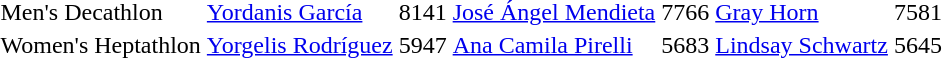<table>
<tr>
<td>Men's Decathlon</td>
<td align=left><a href='#'>Yordanis García</a> <br></td>
<td>8141</td>
<td align=left><a href='#'>José Ángel Mendieta</a> <br></td>
<td>7766</td>
<td align=left><a href='#'>Gray Horn</a> <br></td>
<td>7581</td>
</tr>
<tr>
<td>Women's Heptathlon</td>
<td align=left><a href='#'>Yorgelis Rodríguez</a> <br></td>
<td>5947</td>
<td align=left><a href='#'>Ana Camila Pirelli</a> <br></td>
<td>5683</td>
<td align=left><a href='#'>Lindsay Schwartz</a> <br></td>
<td>5645</td>
</tr>
</table>
